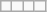<table class="wikitable" style="margin-left:30px">
<tr>
<td></td>
<td></td>
<td></td>
<td></td>
</tr>
</table>
